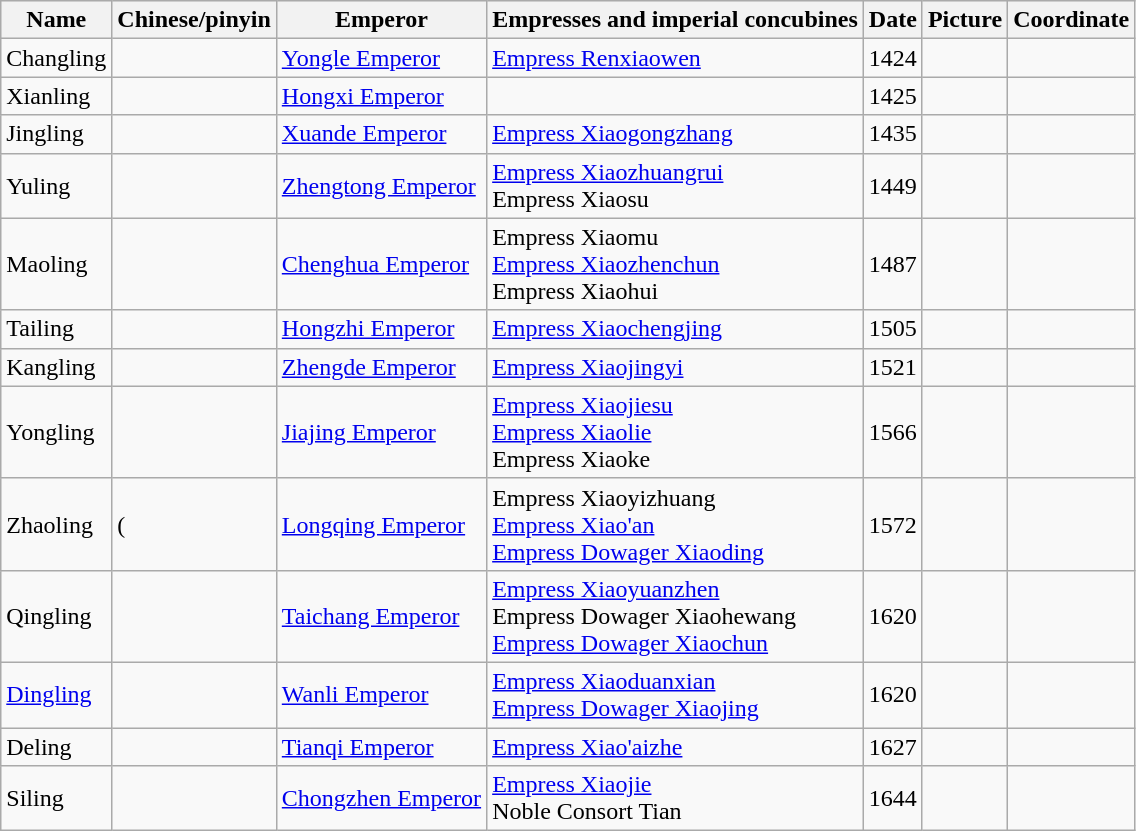<table class="wikitable">
<tr bgcolor=efefef>
<th>Name</th>
<th>Chinese/pinyin</th>
<th>Emperor</th>
<th>Empresses and imperial concubines</th>
<th>Date</th>
<th>Picture</th>
<th>Coordinate</th>
</tr>
<tr>
<td>Changling</td>
<td></td>
<td><a href='#'>Yongle Emperor</a></td>
<td><a href='#'>Empress Renxiaowen</a></td>
<td>1424</td>
<td></td>
<td></td>
</tr>
<tr>
<td>Xianling</td>
<td></td>
<td><a href='#'>Hongxi Emperor</a></td>
<td></td>
<td>1425</td>
<td></td>
<td></td>
</tr>
<tr>
<td>Jingling</td>
<td></td>
<td><a href='#'>Xuande Emperor</a></td>
<td><a href='#'>Empress Xiaogongzhang</a></td>
<td>1435</td>
<td></td>
<td></td>
</tr>
<tr>
<td>Yuling</td>
<td></td>
<td><a href='#'>Zhengtong Emperor</a></td>
<td><a href='#'>Empress Xiaozhuangrui</a><br>Empress Xiaosu</td>
<td>1449</td>
<td></td>
<td></td>
</tr>
<tr>
<td>Maoling</td>
<td></td>
<td><a href='#'>Chenghua Emperor</a></td>
<td>Empress Xiaomu<br><a href='#'>Empress Xiaozhenchun</a><br>Empress Xiaohui</td>
<td>1487</td>
<td></td>
<td></td>
</tr>
<tr>
<td>Tailing</td>
<td></td>
<td><a href='#'>Hongzhi Emperor</a></td>
<td><a href='#'>Empress Xiaochengjing</a></td>
<td>1505</td>
<td></td>
<td></td>
</tr>
<tr>
<td>Kangling</td>
<td></td>
<td><a href='#'>Zhengde Emperor</a></td>
<td><a href='#'>Empress Xiaojingyi</a></td>
<td>1521</td>
<td></td>
<td></td>
</tr>
<tr>
<td>Yongling</td>
<td></td>
<td><a href='#'>Jiajing Emperor</a></td>
<td><a href='#'>Empress Xiaojiesu</a><br><a href='#'>Empress Xiaolie</a><br>Empress Xiaoke</td>
<td>1566</td>
<td></td>
<td></td>
</tr>
<tr>
<td>Zhaoling</td>
<td>(</td>
<td><a href='#'>Longqing Emperor</a></td>
<td>Empress Xiaoyizhuang<br><a href='#'>Empress Xiao'an</a><br><a href='#'>Empress Dowager Xiaoding</a></td>
<td>1572</td>
<td></td>
<td></td>
</tr>
<tr>
<td>Qingling</td>
<td></td>
<td><a href='#'>Taichang Emperor</a></td>
<td><a href='#'>Empress Xiaoyuanzhen</a><br>Empress Dowager Xiaohewang<br><a href='#'>Empress Dowager Xiaochun</a></td>
<td>1620</td>
<td></td>
<td></td>
</tr>
<tr>
<td><a href='#'>Dingling</a></td>
<td></td>
<td><a href='#'>Wanli Emperor</a></td>
<td><a href='#'>Empress Xiaoduanxian</a><br><a href='#'>Empress Dowager Xiaojing</a></td>
<td>1620</td>
<td></td>
<td></td>
</tr>
<tr>
<td>Deling</td>
<td></td>
<td><a href='#'>Tianqi Emperor</a></td>
<td><a href='#'>Empress Xiao'aizhe</a></td>
<td>1627</td>
<td></td>
<td></td>
</tr>
<tr>
<td>Siling</td>
<td></td>
<td><a href='#'>Chongzhen Emperor</a></td>
<td><a href='#'>Empress Xiaojie</a><br>Noble Consort Tian</td>
<td>1644</td>
<td></td>
<td></td>
</tr>
</table>
